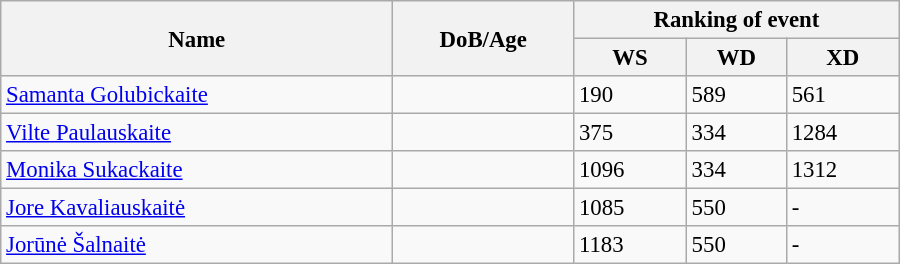<table class="wikitable" style="width:600px; font-size:95%;">
<tr>
<th rowspan="2" align="left">Name</th>
<th rowspan="2" align="left">DoB/Age</th>
<th colspan="3" align="center">Ranking of event</th>
</tr>
<tr>
<th align="center">WS</th>
<th>WD</th>
<th align="center">XD</th>
</tr>
<tr>
<td><a href='#'>Samanta Golubickaite</a></td>
<td></td>
<td>190</td>
<td>589</td>
<td>561</td>
</tr>
<tr>
<td><a href='#'>Vilte Paulauskaite</a></td>
<td></td>
<td>375</td>
<td>334</td>
<td>1284</td>
</tr>
<tr>
<td><a href='#'>Monika Sukackaite</a></td>
<td></td>
<td>1096</td>
<td>334</td>
<td>1312</td>
</tr>
<tr>
<td><a href='#'>Jore Kavaliauskaitė</a></td>
<td></td>
<td>1085</td>
<td>550</td>
<td>-</td>
</tr>
<tr>
<td><a href='#'>Jorūnė Šalnaitė</a></td>
<td></td>
<td>1183</td>
<td>550</td>
<td>-</td>
</tr>
</table>
